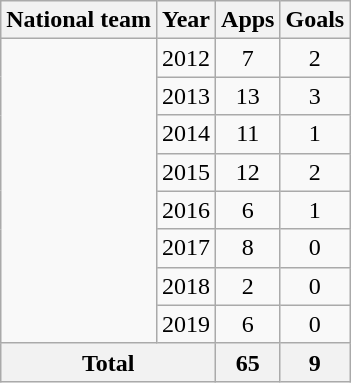<table class="wikitable" style="text-align:center">
<tr>
<th>National team</th>
<th>Year</th>
<th>Apps</th>
<th>Goals</th>
</tr>
<tr>
<td rowspan="8"></td>
<td>2012</td>
<td>7</td>
<td>2</td>
</tr>
<tr>
<td>2013</td>
<td>13</td>
<td>3</td>
</tr>
<tr>
<td>2014</td>
<td>11</td>
<td>1</td>
</tr>
<tr>
<td>2015</td>
<td>12</td>
<td>2</td>
</tr>
<tr>
<td>2016</td>
<td>6</td>
<td>1</td>
</tr>
<tr>
<td>2017</td>
<td>8</td>
<td>0</td>
</tr>
<tr>
<td>2018</td>
<td>2</td>
<td>0</td>
</tr>
<tr>
<td>2019</td>
<td>6</td>
<td>0</td>
</tr>
<tr>
<th colspan="2">Total</th>
<th>65</th>
<th>9</th>
</tr>
</table>
